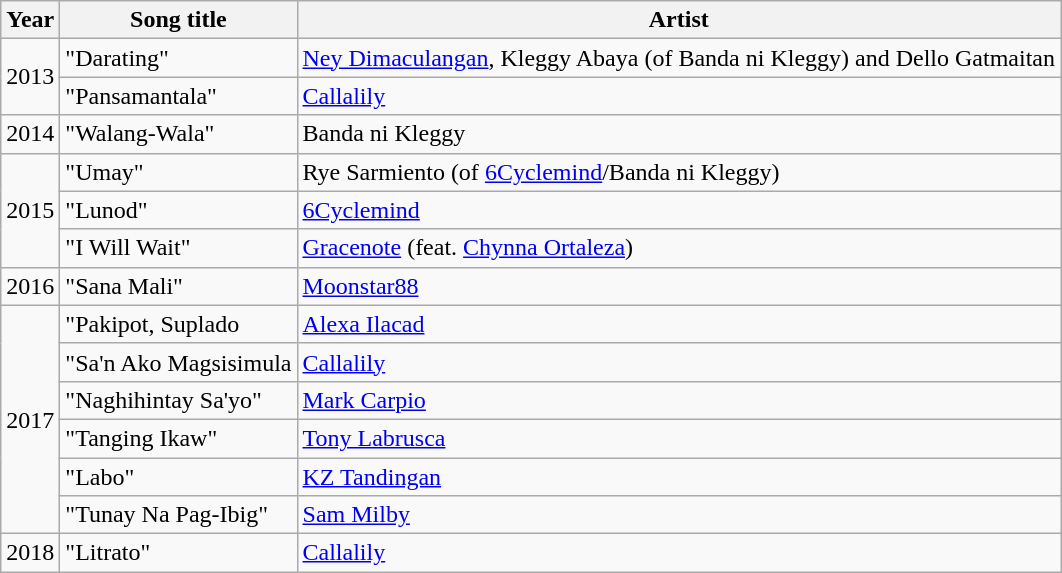<table class="wikitable">
<tr>
<th>Year</th>
<th>Song title</th>
<th>Artist</th>
</tr>
<tr>
<td rowspan="2">2013</td>
<td>"Darating"</td>
<td><a href='#'>Ney Dimaculangan</a>, Kleggy Abaya (of Banda ni Kleggy) and Dello Gatmaitan</td>
</tr>
<tr>
<td>"Pansamantala"</td>
<td><a href='#'>Callalily</a></td>
</tr>
<tr>
<td>2014</td>
<td>"Walang-Wala"</td>
<td>Banda ni Kleggy</td>
</tr>
<tr>
<td rowspan="3">2015</td>
<td>"Umay"</td>
<td>Rye Sarmiento (of <a href='#'>6Cyclemind</a>/Banda ni Kleggy)</td>
</tr>
<tr>
<td>"Lunod"</td>
<td><a href='#'>6Cyclemind</a></td>
</tr>
<tr>
<td>"I Will Wait"</td>
<td><a href='#'>Gracenote</a> (feat. <a href='#'>Chynna Ortaleza</a>)</td>
</tr>
<tr>
<td>2016</td>
<td>"Sana Mali"</td>
<td><a href='#'>Moonstar88</a></td>
</tr>
<tr>
<td rowspan="6">2017</td>
<td>"Pakipot, Suplado</td>
<td><a href='#'>Alexa Ilacad</a></td>
</tr>
<tr>
<td>"Sa'n Ako Magsisimula</td>
<td><a href='#'>Callalily</a></td>
</tr>
<tr>
<td>"Naghihintay Sa'yo"</td>
<td><a href='#'>Mark Carpio</a></td>
</tr>
<tr>
<td>"Tanging Ikaw"</td>
<td><a href='#'>Tony Labrusca</a></td>
</tr>
<tr>
<td>"Labo"</td>
<td><a href='#'>KZ Tandingan</a></td>
</tr>
<tr>
<td>"Tunay Na Pag-Ibig"</td>
<td><a href='#'>Sam Milby</a></td>
</tr>
<tr>
<td>2018</td>
<td>"Litrato"</td>
<td><a href='#'>Callalily</a></td>
</tr>
</table>
